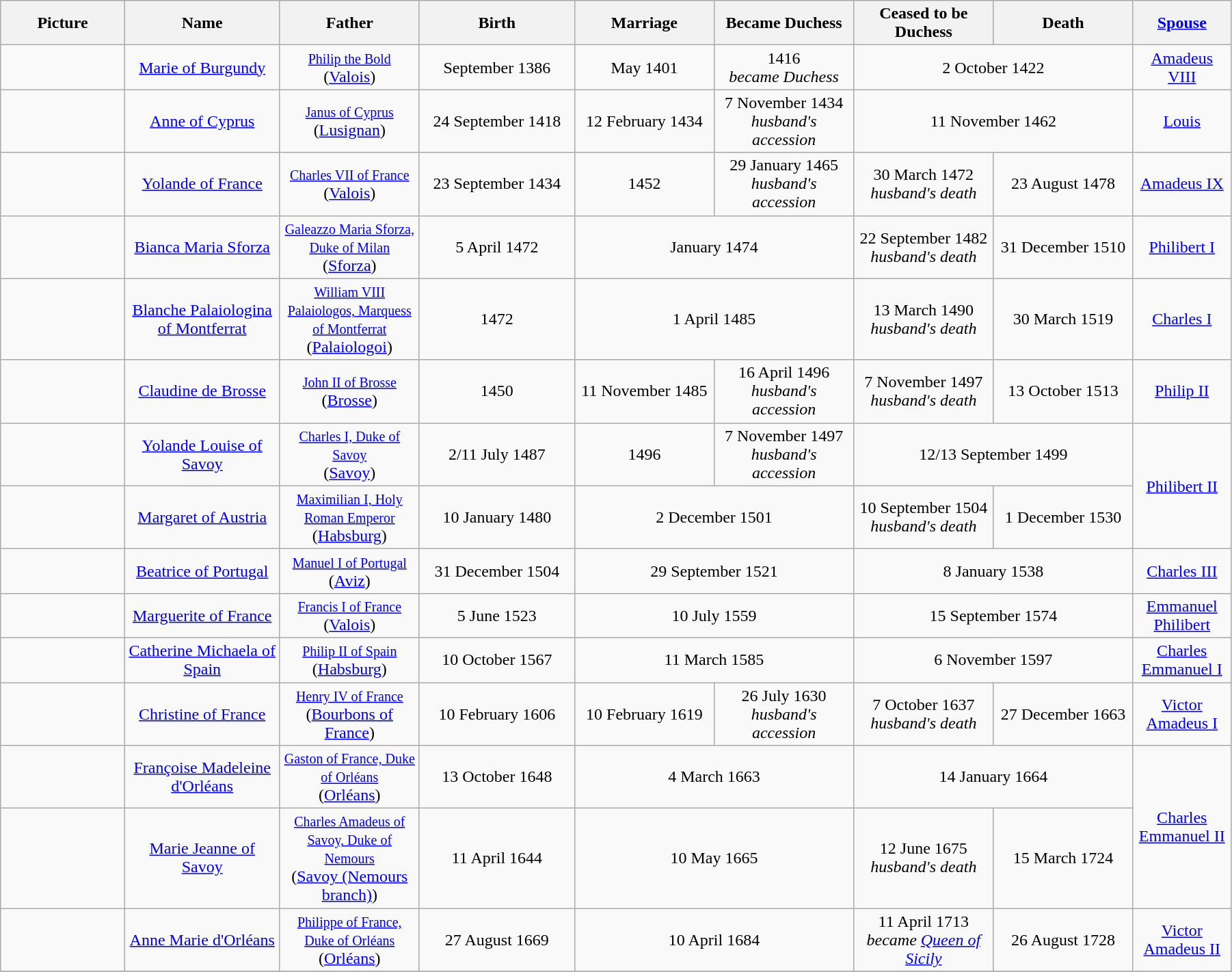<table width=95% class="wikitable">
<tr>
<th width = "8%">Picture</th>
<th width = "10%">Name</th>
<th width = "9%">Father</th>
<th width = "10%">Birth</th>
<th width = "9%">Marriage</th>
<th width = "9%">Became Duchess</th>
<th width = "9%">Ceased to be Duchess</th>
<th width = "9%">Death</th>
<th width = "6%"><a href='#'>Spouse</a></th>
</tr>
<tr>
<td align="center"></td>
<td align="center"><a href='#'>Marie of Burgundy</a></td>
<td align="center"><small><a href='#'>Philip the Bold</a></small><br>(<a href='#'>Valois</a>)</td>
<td align="center">September 1386</td>
<td align="center">May 1401</td>
<td align="center">1416<br><em>became Duchess</em></td>
<td align="center" colspan="2">2 October 1422</td>
<td align="center"><a href='#'>Amadeus VIII</a></td>
</tr>
<tr>
<td align="center"></td>
<td align="center"><a href='#'>Anne of Cyprus</a></td>
<td align="center"><small><a href='#'>Janus of Cyprus</a></small><br>(<a href='#'>Lusignan</a>)</td>
<td align="center">24 September 1418</td>
<td align="center">12 February 1434</td>
<td align="center">7 November 1434<br><em>husband's accession</em></td>
<td align="center" colspan="2">11 November 1462</td>
<td align="center"><a href='#'>Louis</a></td>
</tr>
<tr>
<td align="center"></td>
<td align="center"><a href='#'>Yolande of France</a></td>
<td align="center"><small><a href='#'>Charles VII of France</a></small><br>(<a href='#'>Valois</a>)</td>
<td align="center">23 September 1434</td>
<td align="center">1452</td>
<td align="center">29 January 1465<br><em>husband's accession</em></td>
<td align="center">30 March 1472<br><em>husband's death</em></td>
<td align="center">23 August 1478</td>
<td align="center"><a href='#'>Amadeus IX</a></td>
</tr>
<tr>
<td align="center"></td>
<td align="center"><a href='#'>Bianca Maria Sforza</a></td>
<td align="center"><small><a href='#'>Galeazzo Maria Sforza, Duke of Milan</a></small><br>(<a href='#'>Sforza</a>)</td>
<td align="center">5 April 1472</td>
<td align="center" colspan="2">January 1474</td>
<td align="center">22 September 1482<br><em>husband's death</em></td>
<td align="center">31 December 1510</td>
<td align="center"><a href='#'>Philibert I</a></td>
</tr>
<tr>
<td align="center"></td>
<td align="center"><a href='#'>Blanche Palaiologina of Montferrat</a></td>
<td align="center"><small><a href='#'>William VIII Palaiologos, Marquess of Montferrat</a></small><br>(<a href='#'>Palaiologoi</a>)</td>
<td align="center">1472</td>
<td align="center" colspan="2">1 April 1485</td>
<td align="center">13 March 1490<br><em>husband's death</em></td>
<td align="center">30 March 1519</td>
<td align="center"><a href='#'>Charles I</a></td>
</tr>
<tr>
<td align="center"></td>
<td align="center"><a href='#'>Claudine de Brosse</a></td>
<td align="center"><small><a href='#'>John II of Brosse</a></small><br>(<a href='#'>Brosse</a>)</td>
<td align="center">1450</td>
<td align="center">11 November 1485</td>
<td align="center">16 April 1496<br><em>husband's accession</em></td>
<td align="center">7 November 1497<br><em>husband's death</em></td>
<td align="center">13 October 1513</td>
<td align="center"><a href='#'>Philip II</a></td>
</tr>
<tr>
<td align="center"></td>
<td align="center"><a href='#'>Yolande Louise of Savoy</a></td>
<td align="center"><small><a href='#'>Charles I, Duke of Savoy</a></small><br>(<a href='#'>Savoy</a>)</td>
<td align="center">2/11 July 1487</td>
<td align="center">1496</td>
<td align="center">7 November 1497<br><em>husband's accession</em></td>
<td align="center" colspan="2">12/13 September 1499</td>
<td align="center" rowspan="2"><a href='#'>Philibert II</a></td>
</tr>
<tr>
<td align="center"></td>
<td align="center"><a href='#'>Margaret of Austria</a></td>
<td align="center"><small><a href='#'>Maximilian I, Holy Roman Emperor</a></small><br>(<a href='#'>Habsburg</a>)</td>
<td align="center">10 January 1480</td>
<td align="center" colspan="2">2 December 1501</td>
<td align="center">10 September 1504<br><em>husband's death</em></td>
<td align="center">1 December 1530</td>
</tr>
<tr>
<td align="center"></td>
<td align="center"><a href='#'>Beatrice of Portugal</a></td>
<td align="center"><small><a href='#'>Manuel I of Portugal</a></small><br>(<a href='#'>Aviz</a>)</td>
<td align="center">31 December 1504</td>
<td align="center" colspan="2">29 September 1521</td>
<td align="center" colspan="2">8 January 1538</td>
<td align="center"><a href='#'>Charles III</a></td>
</tr>
<tr>
<td align="center"></td>
<td align="center"><a href='#'>Marguerite of France</a></td>
<td align="center"><small><a href='#'>Francis I of France</a></small><br>(<a href='#'>Valois</a>)</td>
<td align="center">5 June 1523</td>
<td align="center" colspan="2">10 July 1559</td>
<td align="center" colspan="2">15 September 1574</td>
<td align="center"><a href='#'>Emmanuel Philibert</a></td>
</tr>
<tr>
<td align="center"></td>
<td align="center"><a href='#'>Catherine Michaela of Spain</a></td>
<td align="center"><small><a href='#'>Philip II of Spain</a></small><br>(<a href='#'>Habsburg</a>)</td>
<td align="center">10 October 1567</td>
<td align="center" colspan="2">11 March 1585</td>
<td align="center" colspan="2">6 November 1597</td>
<td align="center"><a href='#'>Charles Emmanuel I</a></td>
</tr>
<tr>
<td align="center"></td>
<td align="center"><a href='#'>Christine of France</a></td>
<td align="center"><small><a href='#'>Henry IV of France</a></small><br>(<a href='#'>Bourbons of France</a>)</td>
<td align="center">10 February 1606</td>
<td align="center">10 February 1619</td>
<td align="center">26 July 1630<br><em>husband's accession</em></td>
<td align="center">7 October 1637<br><em>husband's death</em></td>
<td align="center">27 December 1663</td>
<td align="center"><a href='#'>Victor Amadeus I</a></td>
</tr>
<tr>
<td align="center"></td>
<td align="center"><a href='#'>Françoise Madeleine d'Orléans</a></td>
<td align="center"><small><a href='#'>Gaston of France, Duke of Orléans</a></small><br>(<a href='#'>Orléans</a>)</td>
<td align="center">13 October 1648</td>
<td align="center" colspan="2">4 March 1663</td>
<td align="center" colspan="2">14 January 1664</td>
<td align="center" rowspan="2"><a href='#'>Charles Emmanuel II</a></td>
</tr>
<tr>
<td align="center"></td>
<td align="center"><a href='#'>Marie Jeanne of Savoy</a></td>
<td align="center"><small><a href='#'>Charles Amadeus of Savoy, Duke of Nemours</a></small><br>(<a href='#'>Savoy (Nemours branch)</a>)</td>
<td align="center">11 April 1644</td>
<td align="center" colspan="2">10 May 1665</td>
<td align="center">12 June 1675<br><em>husband's death</em></td>
<td align="center">15 March 1724</td>
</tr>
<tr>
<td align="center"></td>
<td align="center"><a href='#'>Anne Marie d'Orléans</a></td>
<td align="center"><small><a href='#'>Philippe of France, Duke of Orléans</a></small><br> (<a href='#'>Orléans</a>)</td>
<td align="center">27 August 1669</td>
<td align="center" colspan="2">10 April 1684</td>
<td align="center">11 April 1713<br><em>became <a href='#'>Queen of Sicily</a></em></td>
<td align="center">26 August 1728</td>
<td align="center"><a href='#'>Victor Amadeus II</a></td>
</tr>
<tr>
</tr>
</table>
